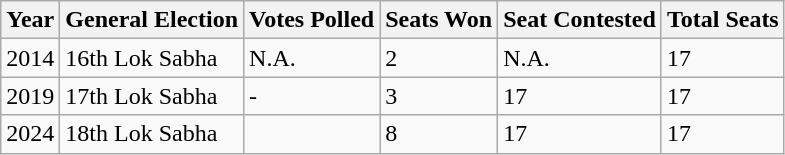<table class="wikitable">
<tr>
<th>Year</th>
<th>General Election</th>
<th>Votes Polled</th>
<th>Seats Won</th>
<th>Seat Contested</th>
<th>Total Seats</th>
</tr>
<tr>
<td>2014</td>
<td>16th Lok Sabha</td>
<td>N.A.</td>
<td>2</td>
<td>N.A.</td>
<td>17</td>
</tr>
<tr>
<td>2019</td>
<td>17th Lok Sabha</td>
<td>-</td>
<td>3</td>
<td>17</td>
<td>17</td>
</tr>
<tr>
<td>2024</td>
<td>18th Lok Sabha</td>
<td></td>
<td>8</td>
<td>17</td>
<td>17</td>
</tr>
</table>
